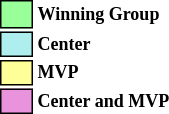<table class="toccolours" style="font-size: 75%; white-space: nowrap">
<tr>
<td style="background:#99FF99; border: 1px solid black">      </td>
<td><strong>Winning Group</strong></td>
</tr>
<tr>
<td style="background:#AFEEEE; border: 1px solid black"></td>
<td><strong>Center</strong></td>
</tr>
<tr>
<td style="background:#FFFF99;border: 1px solid black"></td>
<td><strong>MVP</strong></td>
</tr>
<tr>
<td style="background:#E993DD; border: 1px solid black"></td>
<td><strong>Center and MVP</strong></td>
</tr>
</table>
